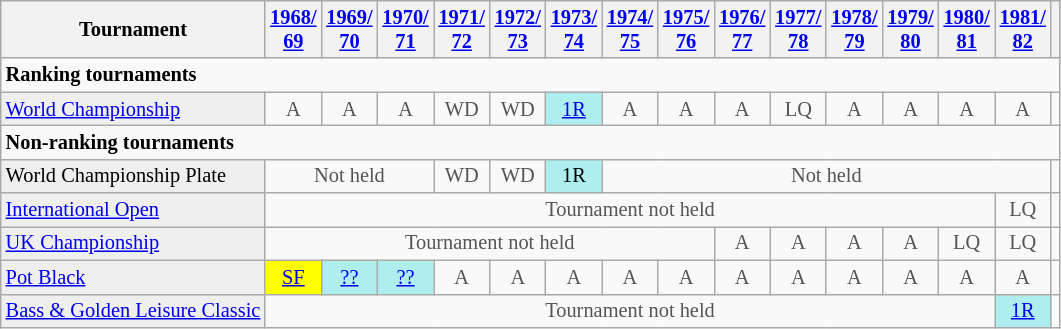<table class="wikitable" style="font-size:85%">
<tr>
<th>Tournament</th>
<th><a href='#'>1968/<br>69</a></th>
<th><a href='#'>1969/<br>70</a></th>
<th><a href='#'>1970/<br>71</a></th>
<th><a href='#'>1971/<br>72</a></th>
<th><a href='#'>1972/<br>73</a></th>
<th><a href='#'>1973/<br>74</a></th>
<th><a href='#'>1974/<br>75</a></th>
<th><a href='#'>1975/<br>76</a></th>
<th><a href='#'>1976/<br>77</a></th>
<th><a href='#'>1977/<br>78</a></th>
<th><a href='#'>1978/<br>79</a></th>
<th><a href='#'>1979/<br>80</a></th>
<th><a href='#'>1980/<br>81</a></th>
<th><a href='#'>1981/<br>82</a></th>
<th></th>
</tr>
<tr>
<td colspan="50"><strong>Ranking tournaments</strong></td>
</tr>
<tr>
<td style="background:#EFEFEF;"><a href='#'>World Championship</a></td>
<td style="text-align:center; color:#555555;">A</td>
<td style="text-align:center; color:#555555;">A</td>
<td style="text-align:center; color:#555555;">A</td>
<td style="text-align:center; color:#555555;">WD</td>
<td style="text-align:center; color:#555555;">WD</td>
<td style="text-align:center; background:#afeeee;"><a href='#'>1R</a></td>
<td style="text-align:center; color:#555555;">A</td>
<td style="text-align:center; color:#555555;">A</td>
<td style="text-align:center; color:#555555;">A</td>
<td style="text-align:center; color:#555555;">LQ</td>
<td style="text-align:center; color:#555555;">A</td>
<td style="text-align:center; color:#555555;">A</td>
<td style="text-align:center; color:#555555;">A</td>
<td style="text-align:center; color:#555555;">A</td>
<td></td>
</tr>
<tr>
<td colspan="50"><strong>Non-ranking tournaments</strong></td>
</tr>
<tr>
<td style="background:#EFEFEF;">World Championship Plate</td>
<td colspan="3" style="text-align:center; color:#555555;">Not held</td>
<td style="text-align:center; color:#555555;">WD</td>
<td style="text-align:center; color:#555555;">WD</td>
<td style="text-align:center; background:#afeeee;">1R</td>
<td colspan="8" style="text-align:center; color:#555555;">Not held</td>
<td></td>
</tr>
<tr>
<td style="background:#EFEFEF;"><a href='#'>International Open</a></td>
<td align="center" colspan="13" style="color:#555555;">Tournament not held</td>
<td style="text-align:center; color:#555555;">LQ</td>
<td></td>
</tr>
<tr>
<td style="background:#EFEFEF;"><a href='#'>UK Championship</a></td>
<td align="center" colspan="8" style="color:#555555;">Tournament not held</td>
<td style="text-align:center; color:#555555;">A</td>
<td style="text-align:center; color:#555555;">A</td>
<td style="text-align:center; color:#555555;">A</td>
<td style="text-align:center; color:#555555;">A</td>
<td style="text-align:center; color:#555555;">LQ</td>
<td style="text-align:center; color:#555555;">LQ</td>
<td></td>
</tr>
<tr>
<td style="background:#EFEFEF;"><a href='#'>Pot Black</a></td>
<td style="text-align:center; background:yellow;"><a href='#'>SF</a></td>
<td style="text-align:center; background:#afeeee;"><a href='#'>??</a></td>
<td style="text-align:center; background:#afeeee;"><a href='#'>??</a></td>
<td style="text-align:center; color:#555555;">A</td>
<td style="text-align:center; color:#555555;">A</td>
<td style="text-align:center; color:#555555;">A</td>
<td style="text-align:center; color:#555555;">A</td>
<td style="text-align:center; color:#555555;">A</td>
<td style="text-align:center; color:#555555;">A</td>
<td style="text-align:center; color:#555555;">A</td>
<td style="text-align:center; color:#555555;">A</td>
<td style="text-align:center; color:#555555;">A</td>
<td style="text-align:center; color:#555555;">A</td>
<td style="text-align:center; color:#555555;">A</td>
<td></td>
</tr>
<tr>
<td style="background:#EFEFEF;"><a href='#'>Bass & Golden Leisure Classic</a></td>
<td align="center" colspan="13" style="color:#555555;">Tournament not held</td>
<td style="text-align:center; background:#afeeee;"><a href='#'>1R</a></td>
<td></td>
</tr>
</table>
